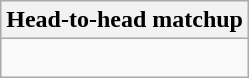<table class="wikitable collapsible collapsed">
<tr>
<th>Head-to-head matchup</th>
</tr>
<tr>
<td><br></td>
</tr>
</table>
